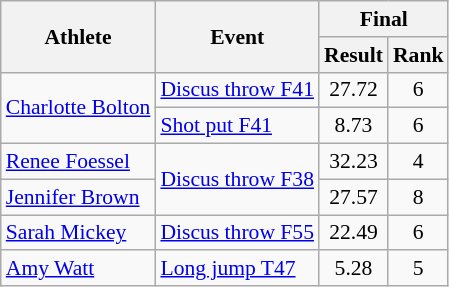<table class=wikitable style="font-size:90%">
<tr>
<th rowspan="2">Athlete</th>
<th rowspan="2">Event</th>
<th colspan="3">Final</th>
</tr>
<tr>
<th>Result</th>
<th>Rank</th>
</tr>
<tr align=center>
<td align=left rowspan=2><a href='#'>Charlotte Bolton</a></td>
<td align=left><a href='#'>Discus throw F41</a></td>
<td>27.72</td>
<td>6</td>
</tr>
<tr align=center>
<td align=left><a href='#'>Shot put F41</a></td>
<td>8.73</td>
<td>6</td>
</tr>
<tr align=center>
<td align=left><a href='#'>Renee Foessel</a></td>
<td align=left rowspan=2><a href='#'>Discus throw F38</a></td>
<td>32.23</td>
<td>4</td>
</tr>
<tr align=center>
<td align=left><a href='#'>Jennifer Brown</a></td>
<td>27.57</td>
<td>8</td>
</tr>
<tr align=center>
<td align=left><a href='#'>Sarah Mickey</a></td>
<td align=left><a href='#'>Discus throw F55</a></td>
<td>22.49</td>
<td>6</td>
</tr>
<tr align=center>
<td align=left><a href='#'>Amy Watt</a></td>
<td align=left><a href='#'>Long jump T47</a></td>
<td>5.28</td>
<td>5</td>
</tr>
</table>
